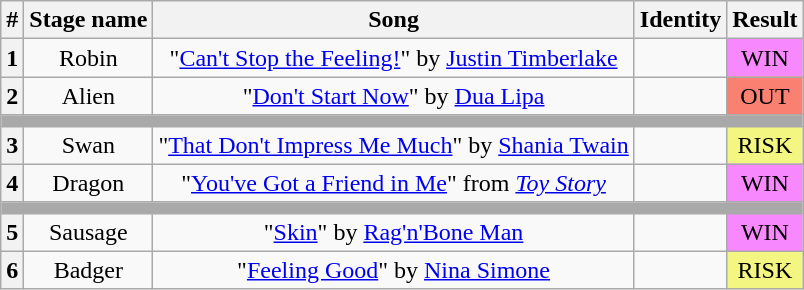<table class="wikitable plainrowheaders" style="text-align: center;">
<tr>
<th>#</th>
<th>Stage name</th>
<th>Song</th>
<th>Identity</th>
<th>Result</th>
</tr>
<tr>
<th>1</th>
<td>Robin</td>
<td>"<a href='#'>Can't Stop the Feeling!</a>" by <a href='#'>Justin Timberlake</a></td>
<td></td>
<td bgcolor=#F888FD>WIN</td>
</tr>
<tr>
<th>2</th>
<td>Alien</td>
<td>"<a href='#'>Don't Start Now</a>" by <a href='#'>Dua Lipa</a></td>
<td></td>
<td bgcolor=salmon>OUT</td>
</tr>
<tr>
<td colspan="5" style="background:darkgray"></td>
</tr>
<tr>
<th>3</th>
<td>Swan</td>
<td>"<a href='#'>That Don't Impress Me Much</a>" by <a href='#'>Shania Twain</a></td>
<td></td>
<td bgcolor=#F3F781>RISK</td>
</tr>
<tr>
<th>4</th>
<td>Dragon</td>
<td>"<a href='#'>You've Got a Friend in Me</a>" from <em><a href='#'>Toy Story</a></em></td>
<td></td>
<td bgcolor=#F888FD>WIN</td>
</tr>
<tr>
<td colspan="5" style="background:darkgray"></td>
</tr>
<tr>
<th>5</th>
<td>Sausage</td>
<td>"<a href='#'>Skin</a>" by <a href='#'>Rag'n'Bone Man</a></td>
<td></td>
<td bgcolor=#F888FD>WIN</td>
</tr>
<tr>
<th>6</th>
<td>Badger</td>
<td>"<a href='#'>Feeling Good</a>" by <a href='#'>Nina Simone</a></td>
<td></td>
<td bgcolor=#F3F781>RISK</td>
</tr>
</table>
